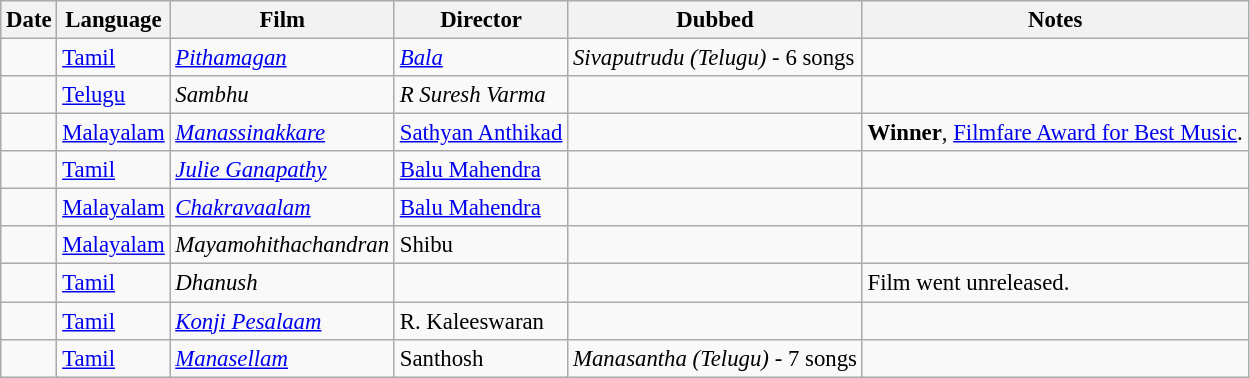<table class="wikitable sortable" style="font-size:95%;">
<tr>
<th>Date</th>
<th>Language</th>
<th>Film</th>
<th>Director</th>
<th>Dubbed</th>
<th>Notes</th>
</tr>
<tr>
<td></td>
<td><a href='#'>Tamil</a></td>
<td><em><a href='#'>Pithamagan</a></em></td>
<td><em><a href='#'>Bala</a></em></td>
<td><em>Sivaputrudu (Telugu)</em> - 6 songs</td>
<td></td>
</tr>
<tr>
<td></td>
<td><a href='#'>Telugu</a></td>
<td><em>Sambhu</em></td>
<td><em>R Suresh Varma</em></td>
<td></td>
<td></td>
</tr>
<tr>
<td></td>
<td><a href='#'>Malayalam</a></td>
<td><em><a href='#'>Manassinakkare</a></em></td>
<td><a href='#'>Sathyan Anthikad</a></td>
<td></td>
<td><strong>Winner</strong>, <a href='#'>Filmfare Award for Best Music</a>.</td>
</tr>
<tr>
<td></td>
<td><a href='#'>Tamil</a></td>
<td><em><a href='#'>Julie Ganapathy</a></em></td>
<td><a href='#'>Balu Mahendra</a></td>
<td></td>
<td></td>
</tr>
<tr>
<td></td>
<td><a href='#'>Malayalam</a></td>
<td><em><a href='#'>Chakravaalam</a></em></td>
<td><a href='#'>Balu Mahendra</a></td>
<td></td>
<td></td>
</tr>
<tr>
<td></td>
<td><a href='#'>Malayalam</a></td>
<td><em>Mayamohithachandran</em></td>
<td>Shibu</td>
<td></td>
<td></td>
</tr>
<tr>
<td></td>
<td><a href='#'>Tamil</a></td>
<td><em>Dhanush</em></td>
<td></td>
<td></td>
<td>Film went unreleased.</td>
</tr>
<tr>
<td></td>
<td><a href='#'>Tamil</a></td>
<td><em><a href='#'>Konji Pesalaam</a></em></td>
<td>R. Kaleeswaran</td>
<td></td>
<td></td>
</tr>
<tr>
<td></td>
<td><a href='#'>Tamil</a></td>
<td><em><a href='#'>Manasellam</a></em></td>
<td>Santhosh</td>
<td><em>Manasantha (Telugu)</em> - 7 songs</td>
<td></td>
</tr>
</table>
